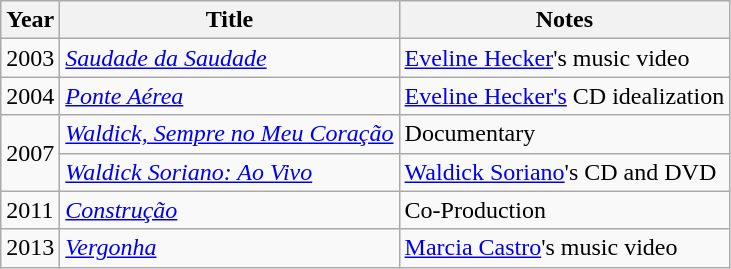<table class="wikitable">
<tr>
<th>Year</th>
<th>Title</th>
<th>Notes</th>
</tr>
<tr>
<td>2003</td>
<td><em><a href='#'>Saudade da Saudade</a></em></td>
<td><a href='#'>Eveline Hecker</a>'s music video</td>
</tr>
<tr>
<td>2004</td>
<td><em><a href='#'>Ponte Aérea</a></em></td>
<td><a href='#'>Eveline Hecker's</a> CD idealization</td>
</tr>
<tr>
<td rowspan="2">2007</td>
<td><em><a href='#'>Waldick, Sempre no Meu Coração</a></em></td>
<td>Documentary</td>
</tr>
<tr>
<td><em><a href='#'>Waldick Soriano: Ao Vivo</a></em></td>
<td><a href='#'>Waldick Soriano</a>'s CD and DVD</td>
</tr>
<tr>
<td>2011</td>
<td><em><a href='#'>Construção</a></em></td>
<td>Co-Production</td>
</tr>
<tr>
<td>2013</td>
<td><em><a href='#'>Vergonha</a></em></td>
<td><a href='#'>Marcia Castro</a>'s music video</td>
</tr>
</table>
